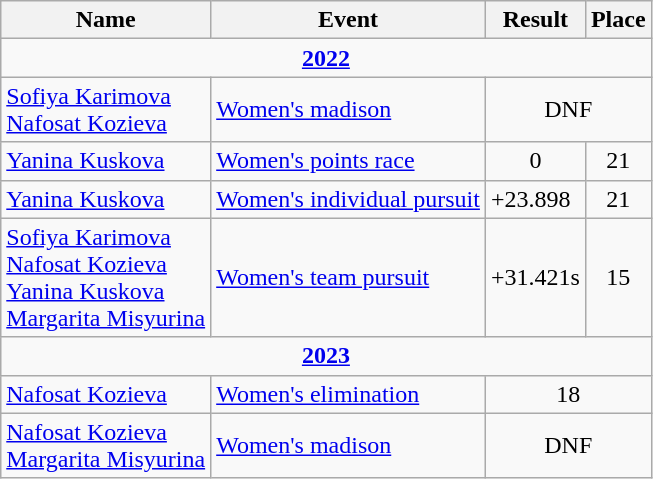<table class="wikitable sortable">
<tr>
<th>Name</th>
<th>Event</th>
<th>Result</th>
<th>Place</th>
</tr>
<tr>
<td colspan="4" style="text-align:center;"><strong><a href='#'>2022</a></strong></td>
</tr>
<tr>
<td><a href='#'>Sofiya Karimova</a><br><a href='#'>Nafosat Kozieva</a></td>
<td><a href='#'>Women's madison</a></td>
<td colspan=2, align=center>DNF</td>
</tr>
<tr>
<td><a href='#'>Yanina Kuskova</a></td>
<td><a href='#'>Women's points race</a></td>
<td align=center>0</td>
<td align=center>21</td>
</tr>
<tr>
<td><a href='#'>Yanina Kuskova</a></td>
<td><a href='#'>Women's individual pursuit</a></td>
<td>+23.898</td>
<td align=center>21</td>
</tr>
<tr>
<td><a href='#'>Sofiya Karimova</a><br><a href='#'>Nafosat Kozieva</a><br><a href='#'>Yanina Kuskova</a><br><a href='#'>Margarita Misyurina</a></td>
<td><a href='#'>Women's team pursuit</a></td>
<td>+31.421s</td>
<td align=center>15</td>
</tr>
<tr>
<td colspan="4" style="text-align:center;"><strong><a href='#'>2023</a></strong></td>
</tr>
<tr>
<td><a href='#'>Nafosat Kozieva</a></td>
<td><a href='#'>Women's elimination</a></td>
<td colspan=2, align=center>18</td>
</tr>
<tr>
<td><a href='#'>Nafosat Kozieva</a><br><a href='#'>Margarita Misyurina</a></td>
<td><a href='#'>Women's madison</a></td>
<td colspan=2, align=center>DNF</td>
</tr>
</table>
